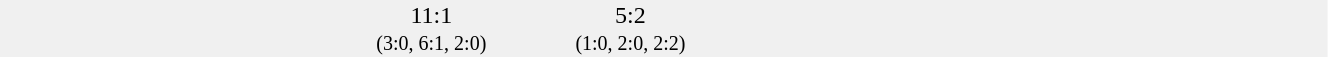<table style="width: 70%; background: #F0F0F0;" cellspacing="0">
<tr valign="top">
<td width="25%" align="right"></td>
<td width="15%" align="center">11:1<br><small>(3:0, 6:1, 2:0)</small></td>
<td width="15%" align="center">5:2<br><small>(1:0, 2:0, 2:2)</small></td>
<td width="25%" align="left"></td>
<td style="font-size:85%;"></td>
</tr>
</table>
